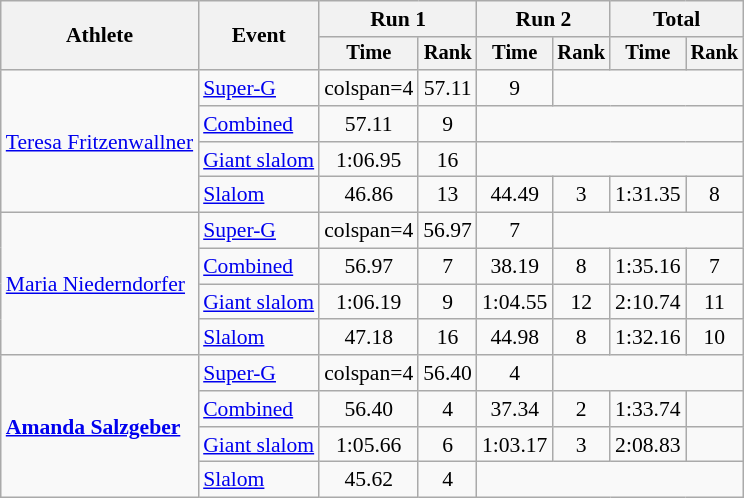<table class="wikitable" style="font-size:90%">
<tr>
<th rowspan=2>Athlete</th>
<th rowspan=2>Event</th>
<th colspan=2>Run 1</th>
<th colspan=2>Run 2</th>
<th colspan=2>Total</th>
</tr>
<tr style="font-size:95%">
<th>Time</th>
<th>Rank</th>
<th>Time</th>
<th>Rank</th>
<th>Time</th>
<th>Rank</th>
</tr>
<tr align=center>
<td align="left" rowspan="4"><a href='#'>Teresa Fritzenwallner</a></td>
<td align="left"><a href='#'>Super-G</a></td>
<td>colspan=4</td>
<td>57.11</td>
<td>9</td>
</tr>
<tr align=center>
<td align="left"><a href='#'>Combined</a></td>
<td>57.11</td>
<td>9</td>
<td colspan=4></td>
</tr>
<tr align=center>
<td align="left"><a href='#'>Giant slalom</a></td>
<td>1:06.95</td>
<td>16</td>
<td colspan=4></td>
</tr>
<tr align=center>
<td align="left"><a href='#'>Slalom</a></td>
<td>46.86</td>
<td>13</td>
<td>44.49</td>
<td>3</td>
<td>1:31.35</td>
<td>8</td>
</tr>
<tr align=center>
<td align="left" rowspan="4"><a href='#'>Maria Niederndorfer</a></td>
<td align="left"><a href='#'>Super-G</a></td>
<td>colspan=4</td>
<td>56.97</td>
<td>7</td>
</tr>
<tr align=center>
<td align="left"><a href='#'>Combined</a></td>
<td>56.97</td>
<td>7</td>
<td>38.19</td>
<td>8</td>
<td>1:35.16</td>
<td>7</td>
</tr>
<tr align=center>
<td align="left"><a href='#'>Giant slalom</a></td>
<td>1:06.19</td>
<td>9</td>
<td>1:04.55</td>
<td>12</td>
<td>2:10.74</td>
<td>11</td>
</tr>
<tr align=center>
<td align="left"><a href='#'>Slalom</a></td>
<td>47.18</td>
<td>16</td>
<td>44.98</td>
<td>8</td>
<td>1:32.16</td>
<td>10</td>
</tr>
<tr align=center>
<td align="left" rowspan="4"><strong><a href='#'>Amanda Salzgeber</a></strong></td>
<td align="left"><a href='#'>Super-G</a></td>
<td>colspan=4</td>
<td>56.40</td>
<td>4</td>
</tr>
<tr align=center>
<td align="left"><a href='#'>Combined</a></td>
<td>56.40</td>
<td>4</td>
<td>37.34</td>
<td>2</td>
<td>1:33.74</td>
<td><strong></strong></td>
</tr>
<tr align=center>
<td align="left"><a href='#'>Giant slalom</a></td>
<td>1:05.66</td>
<td>6</td>
<td>1:03.17</td>
<td>3</td>
<td>2:08.83</td>
<td><strong></strong></td>
</tr>
<tr align=center>
<td align="left"><a href='#'>Slalom</a></td>
<td>45.62</td>
<td>4</td>
<td colspan=4></td>
</tr>
</table>
